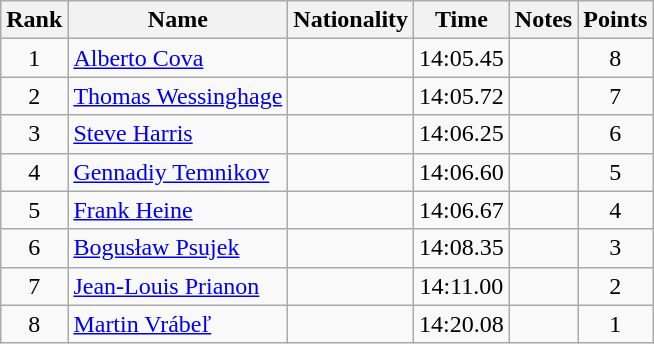<table class="wikitable sortable" style="text-align:center">
<tr>
<th>Rank</th>
<th>Name</th>
<th>Nationality</th>
<th>Time</th>
<th>Notes</th>
<th>Points</th>
</tr>
<tr>
<td>1</td>
<td align=left><a href='#'>Alberto Cova</a></td>
<td align=left></td>
<td>14:05.45</td>
<td></td>
<td>8</td>
</tr>
<tr>
<td>2</td>
<td align=left><a href='#'>Thomas Wessinghage</a></td>
<td align=left></td>
<td>14:05.72</td>
<td></td>
<td>7</td>
</tr>
<tr>
<td>3</td>
<td align=left><a href='#'>Steve Harris</a></td>
<td align=left></td>
<td>14:06.25</td>
<td></td>
<td>6</td>
</tr>
<tr>
<td>4</td>
<td align=left><a href='#'>Gennadiy Temnikov</a></td>
<td align=left></td>
<td>14:06.60</td>
<td></td>
<td>5</td>
</tr>
<tr>
<td>5</td>
<td align=left><a href='#'>Frank Heine</a></td>
<td align=left></td>
<td>14:06.67</td>
<td></td>
<td>4</td>
</tr>
<tr>
<td>6</td>
<td align=left><a href='#'>Bogusław Psujek</a></td>
<td align=left></td>
<td>14:08.35</td>
<td></td>
<td>3</td>
</tr>
<tr>
<td>7</td>
<td align=left><a href='#'>Jean-Louis Prianon</a></td>
<td align=left></td>
<td>14:11.00</td>
<td></td>
<td>2</td>
</tr>
<tr>
<td>8</td>
<td align=left><a href='#'>Martin Vrábeľ</a></td>
<td align=left></td>
<td>14:20.08</td>
<td></td>
<td>1</td>
</tr>
</table>
